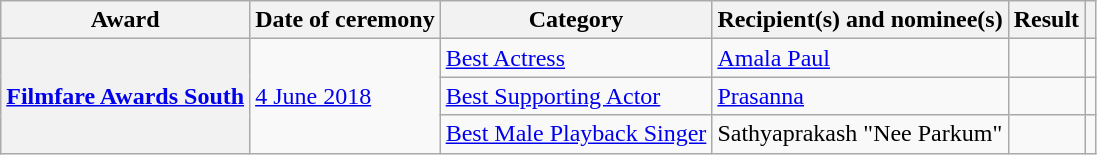<table class="wikitable plainrowheaders sortable">
<tr>
<th scope="col">Award</th>
<th scope="col">Date of ceremony</th>
<th scope="col">Category</th>
<th scope="col">Recipient(s) and nominee(s)</th>
<th scope="col">Result</th>
<th scope="col"></th>
</tr>
<tr>
<th scope="row" rowspan="5"><a href='#'>Filmfare Awards South</a></th>
<td rowspan="5"><a href='#'>4 June 2018</a></td>
<td><a href='#'>Best Actress</a></td>
<td><a href='#'>Amala Paul</a></td>
<td></td>
<td></td>
</tr>
<tr>
<td><a href='#'>Best Supporting Actor</a></td>
<td><a href='#'>Prasanna</a></td>
<td></td>
<td></td>
</tr>
<tr>
<td><a href='#'>Best Male Playback Singer</a></td>
<td>Sathyaprakash "Nee Parkum"</td>
<td></td>
<td></td>
</tr>
</table>
